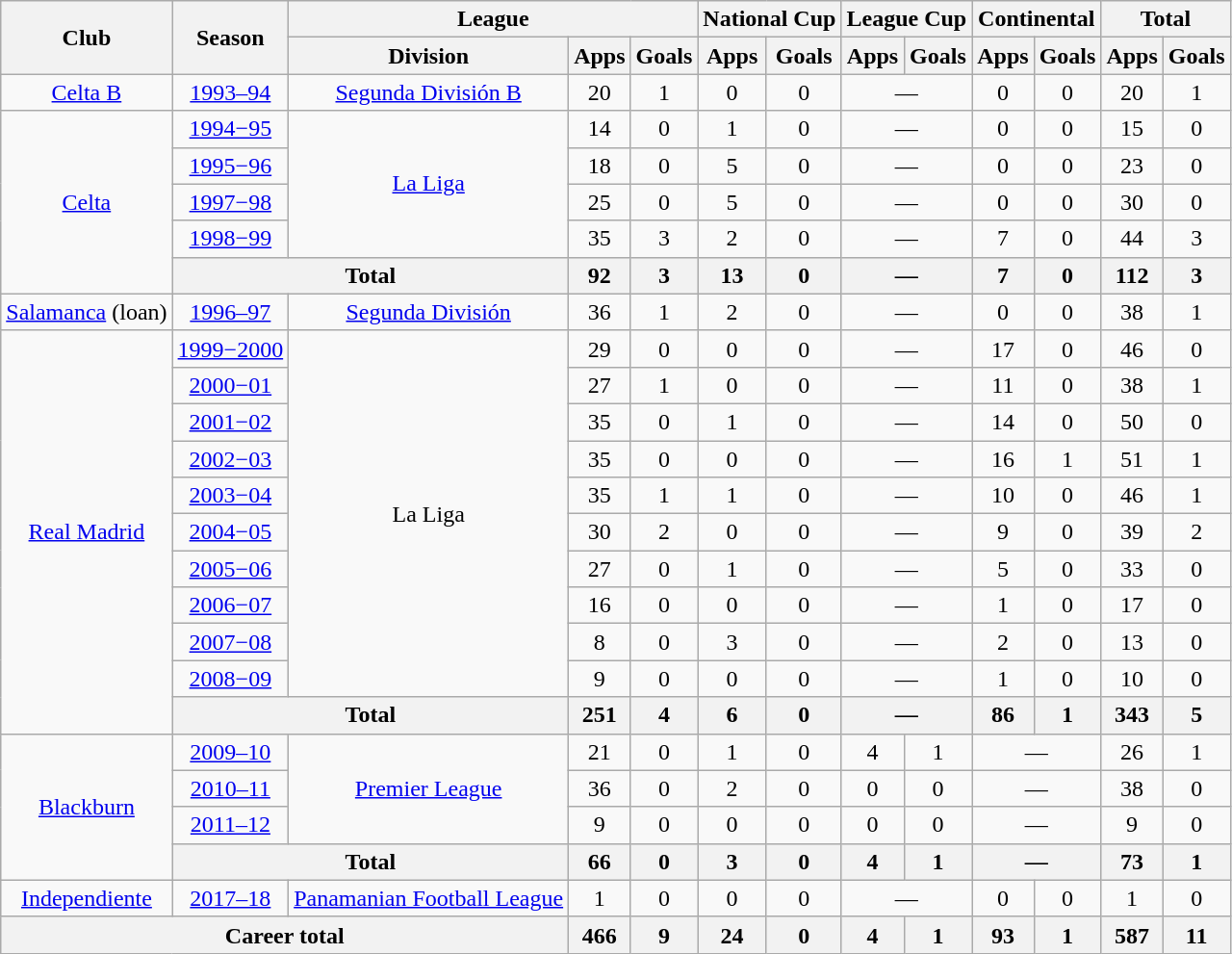<table class="wikitable" style="text-align:center">
<tr>
<th rowspan="2">Club</th>
<th rowspan="2">Season</th>
<th colspan="3">League</th>
<th colspan="2">National Cup</th>
<th colspan="2">League Cup</th>
<th colspan="2">Continental</th>
<th colspan="2">Total</th>
</tr>
<tr>
<th>Division</th>
<th>Apps</th>
<th>Goals</th>
<th>Apps</th>
<th>Goals</th>
<th>Apps</th>
<th>Goals</th>
<th>Apps</th>
<th>Goals</th>
<th>Apps</th>
<th>Goals</th>
</tr>
<tr>
<td><a href='#'>Celta B</a></td>
<td><a href='#'>1993–94</a></td>
<td><a href='#'>Segunda División B</a></td>
<td>20</td>
<td>1</td>
<td>0</td>
<td>0</td>
<td colspan="2">—</td>
<td>0</td>
<td>0</td>
<td>20</td>
<td>1</td>
</tr>
<tr>
<td rowspan="5"><a href='#'>Celta</a></td>
<td><a href='#'>1994−95</a></td>
<td rowspan="4"><a href='#'>La Liga</a></td>
<td>14</td>
<td>0</td>
<td>1</td>
<td>0</td>
<td colspan="2">—</td>
<td>0</td>
<td>0</td>
<td>15</td>
<td>0</td>
</tr>
<tr>
<td><a href='#'>1995−96</a></td>
<td>18</td>
<td>0</td>
<td>5</td>
<td>0</td>
<td colspan="2">—</td>
<td>0</td>
<td>0</td>
<td>23</td>
<td>0</td>
</tr>
<tr>
<td><a href='#'>1997−98</a></td>
<td>25</td>
<td>0</td>
<td>5</td>
<td>0</td>
<td colspan="2">—</td>
<td>0</td>
<td>0</td>
<td>30</td>
<td>0</td>
</tr>
<tr>
<td><a href='#'>1998−99</a></td>
<td>35</td>
<td>3</td>
<td>2</td>
<td>0</td>
<td colspan="2">—</td>
<td>7</td>
<td>0</td>
<td>44</td>
<td>3</td>
</tr>
<tr>
<th colspan="2">Total</th>
<th>92</th>
<th>3</th>
<th>13</th>
<th>0</th>
<th colspan="2">—</th>
<th>7</th>
<th>0</th>
<th>112</th>
<th>3</th>
</tr>
<tr>
<td><a href='#'>Salamanca</a> (loan)</td>
<td><a href='#'>1996–97</a></td>
<td><a href='#'>Segunda División</a></td>
<td>36</td>
<td>1</td>
<td>2</td>
<td>0</td>
<td colspan="2">—</td>
<td>0</td>
<td>0</td>
<td>38</td>
<td>1</td>
</tr>
<tr>
<td rowspan="11"><a href='#'>Real Madrid</a></td>
<td><a href='#'>1999−2000</a></td>
<td rowspan="10">La Liga</td>
<td>29</td>
<td>0</td>
<td>0</td>
<td>0</td>
<td colspan="2">—</td>
<td>17</td>
<td>0</td>
<td>46</td>
<td>0</td>
</tr>
<tr>
<td><a href='#'>2000−01</a></td>
<td>27</td>
<td>1</td>
<td>0</td>
<td>0</td>
<td colspan="2">—</td>
<td>11</td>
<td>0</td>
<td>38</td>
<td>1</td>
</tr>
<tr>
<td><a href='#'>2001−02</a></td>
<td>35</td>
<td>0</td>
<td>1</td>
<td>0</td>
<td colspan="2">—</td>
<td>14</td>
<td>0</td>
<td>50</td>
<td>0</td>
</tr>
<tr>
<td><a href='#'>2002−03</a></td>
<td>35</td>
<td>0</td>
<td>0</td>
<td>0</td>
<td colspan="2">—</td>
<td>16</td>
<td>1</td>
<td>51</td>
<td>1</td>
</tr>
<tr>
<td><a href='#'>2003−04</a></td>
<td>35</td>
<td>1</td>
<td>1</td>
<td>0</td>
<td colspan="2">—</td>
<td>10</td>
<td>0</td>
<td>46</td>
<td>1</td>
</tr>
<tr>
<td><a href='#'>2004−05</a></td>
<td>30</td>
<td>2</td>
<td>0</td>
<td>0</td>
<td colspan="2">—</td>
<td>9</td>
<td>0</td>
<td>39</td>
<td>2</td>
</tr>
<tr>
<td><a href='#'>2005−06</a></td>
<td>27</td>
<td>0</td>
<td>1</td>
<td>0</td>
<td colspan="2">—</td>
<td>5</td>
<td>0</td>
<td>33</td>
<td>0</td>
</tr>
<tr>
<td><a href='#'>2006−07</a></td>
<td>16</td>
<td>0</td>
<td>0</td>
<td>0</td>
<td colspan="2">—</td>
<td>1</td>
<td>0</td>
<td>17</td>
<td>0</td>
</tr>
<tr>
<td><a href='#'>2007−08</a></td>
<td>8</td>
<td>0</td>
<td>3</td>
<td>0</td>
<td colspan="2">—</td>
<td>2</td>
<td>0</td>
<td>13</td>
<td>0</td>
</tr>
<tr>
<td><a href='#'>2008−09</a></td>
<td>9</td>
<td>0</td>
<td>0</td>
<td>0</td>
<td colspan="2">—</td>
<td>1</td>
<td>0</td>
<td>10</td>
<td>0</td>
</tr>
<tr>
<th colspan="2">Total</th>
<th>251</th>
<th>4</th>
<th>6</th>
<th>0</th>
<th colspan="2">—</th>
<th>86</th>
<th>1</th>
<th>343</th>
<th>5</th>
</tr>
<tr>
<td rowspan="4"><a href='#'>Blackburn</a></td>
<td><a href='#'>2009–10</a></td>
<td rowspan="3"><a href='#'>Premier League</a></td>
<td>21</td>
<td>0</td>
<td>1</td>
<td>0</td>
<td>4</td>
<td>1</td>
<td colspan="2">—</td>
<td>26</td>
<td>1</td>
</tr>
<tr>
<td><a href='#'>2010–11</a></td>
<td>36</td>
<td>0</td>
<td>2</td>
<td>0</td>
<td>0</td>
<td>0</td>
<td colspan="2">—</td>
<td>38</td>
<td>0</td>
</tr>
<tr>
<td><a href='#'>2011–12</a></td>
<td>9</td>
<td>0</td>
<td>0</td>
<td>0</td>
<td>0</td>
<td>0</td>
<td colspan="2">—</td>
<td>9</td>
<td>0</td>
</tr>
<tr>
<th colspan="2">Total</th>
<th>66</th>
<th>0</th>
<th>3</th>
<th>0</th>
<th>4</th>
<th>1</th>
<th colspan="2">—</th>
<th>73</th>
<th>1</th>
</tr>
<tr>
<td><a href='#'>Independiente</a></td>
<td><a href='#'>2017–18</a></td>
<td><a href='#'>Panamanian Football League</a></td>
<td>1</td>
<td>0</td>
<td>0</td>
<td>0</td>
<td colspan="2">—</td>
<td>0</td>
<td>0</td>
<td>1</td>
<td>0</td>
</tr>
<tr>
<th colspan="3">Career total</th>
<th>466</th>
<th>9</th>
<th>24</th>
<th>0</th>
<th>4</th>
<th>1</th>
<th>93</th>
<th>1</th>
<th>587</th>
<th>11</th>
</tr>
</table>
